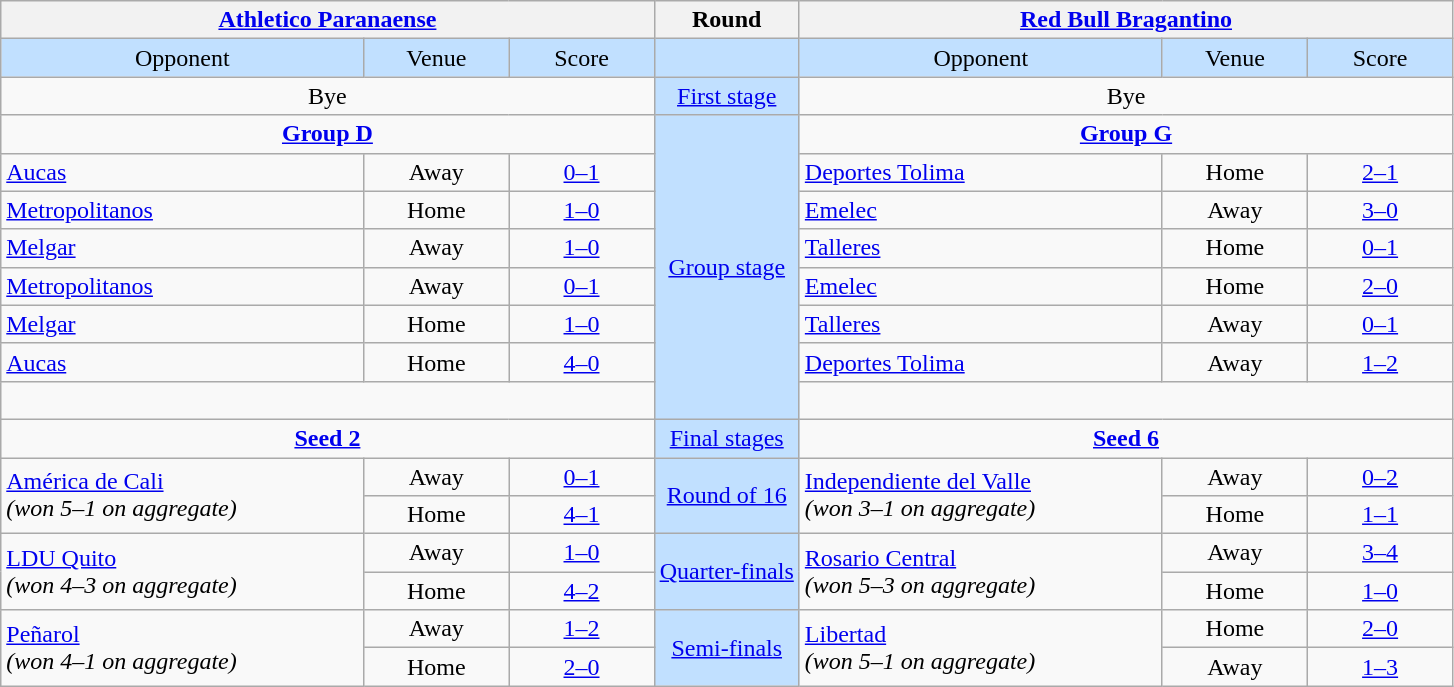<table class="wikitable" style="text-align: center;">
<tr>
<th colspan=3> <a href='#'>Athletico Paranaense</a></th>
<th>Round</th>
<th colspan=3> <a href='#'>Red Bull Bragantino</a></th>
</tr>
<tr bgcolor=#c1e0ff>
<td width=25%>Opponent</td>
<td width=10%>Venue</td>
<td width=10%>Score</td>
<td width=10%></td>
<td width=25%>Opponent</td>
<td width=10%>Venue</td>
<td width=10%>Score</td>
</tr>
<tr>
<td colspan=3>Bye</td>
<td bgcolor=#c1e0ff><a href='#'>First stage</a></td>
<td colspan=3>Bye</td>
</tr>
<tr>
<td colspan=3><strong><a href='#'>Group D</a></strong></td>
<td rowspan=8 bgcolor=#c1e0ff><a href='#'>Group stage</a></td>
<td colspan=3><strong><a href='#'>Group G</a></strong></td>
</tr>
<tr>
<td align=left> <a href='#'>Aucas</a></td>
<td>Away</td>
<td><a href='#'>0–1</a></td>
<td align=left> <a href='#'>Deportes Tolima</a></td>
<td>Home</td>
<td><a href='#'>2–1</a></td>
</tr>
<tr>
<td align=left> <a href='#'>Metropolitanos</a></td>
<td>Home</td>
<td><a href='#'>1–0</a></td>
<td align=left> <a href='#'>Emelec</a></td>
<td>Away</td>
<td><a href='#'>3–0</a></td>
</tr>
<tr>
<td align=left> <a href='#'>Melgar</a></td>
<td>Away</td>
<td><a href='#'>1–0</a></td>
<td align=left> <a href='#'>Talleres</a></td>
<td>Home</td>
<td><a href='#'>0–1</a></td>
</tr>
<tr>
<td align=left> <a href='#'>Metropolitanos</a></td>
<td>Away</td>
<td><a href='#'>0–1</a></td>
<td align=left> <a href='#'>Emelec</a></td>
<td>Home</td>
<td><a href='#'>2–0</a></td>
</tr>
<tr>
<td align=left> <a href='#'>Melgar</a></td>
<td>Home</td>
<td><a href='#'>1–0</a></td>
<td align=left> <a href='#'>Talleres</a></td>
<td>Away</td>
<td><a href='#'>0–1</a></td>
</tr>
<tr>
<td align=left> <a href='#'>Aucas</a></td>
<td>Home</td>
<td><a href='#'>4–0</a></td>
<td align=left> <a href='#'>Deportes Tolima</a></td>
<td>Away</td>
<td><a href='#'>1–2</a></td>
</tr>
<tr>
<td colspan=3 align=center valign=top><br></td>
<td colspan=3 align=center valign=top><br></td>
</tr>
<tr>
<td colspan=3><strong><a href='#'>Seed 2</a></strong></td>
<td bgcolor=#c1e0ff><a href='#'>Final stages</a></td>
<td colspan=3><strong><a href='#'>Seed 6</a></strong></td>
</tr>
<tr>
<td rowspan=2 align=left> <a href='#'>América de Cali</a><br><em>(won 5–1 on aggregate)</em></td>
<td>Away</td>
<td><a href='#'>0–1</a></td>
<td rowspan=2 bgcolor=#c1e0ff><a href='#'>Round of 16</a></td>
<td rowspan=2 align=left> <a href='#'>Independiente del Valle</a><br><em>(won 3–1 on aggregate)</em></td>
<td>Away</td>
<td><a href='#'>0–2</a></td>
</tr>
<tr>
<td>Home</td>
<td><a href='#'>4–1</a></td>
<td>Home</td>
<td><a href='#'>1–1</a></td>
</tr>
<tr>
<td rowspan=2 align=left> <a href='#'>LDU Quito</a><br><em>(won 4–3 on aggregate)</em></td>
<td>Away</td>
<td><a href='#'>1–0</a></td>
<td rowspan=2 bgcolor=#c1e0ff><a href='#'>Quarter-finals</a></td>
<td rowspan=2 align=left> <a href='#'>Rosario Central</a><br><em>(won 5–3 on aggregate)</em></td>
<td>Away</td>
<td><a href='#'>3–4</a></td>
</tr>
<tr>
<td>Home</td>
<td><a href='#'>4–2</a></td>
<td>Home</td>
<td><a href='#'>1–0</a></td>
</tr>
<tr>
<td rowspan=2 align=left> <a href='#'>Peñarol</a><br><em>(won 4–1 on aggregate)</em></td>
<td>Away</td>
<td><a href='#'>1–2</a></td>
<td rowspan=2 bgcolor=#c1e0ff><a href='#'>Semi-finals</a></td>
<td rowspan=2 align=left> <a href='#'>Libertad</a><br><em>(won 5–1 on aggregate)</em></td>
<td>Home</td>
<td><a href='#'>2–0</a></td>
</tr>
<tr>
<td>Home</td>
<td><a href='#'>2–0</a></td>
<td>Away</td>
<td><a href='#'>1–3</a></td>
</tr>
</table>
